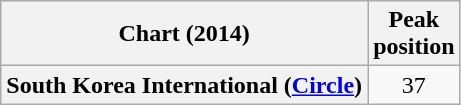<table class="wikitable plainrowheaders sortable" style="text-align:center;">
<tr>
<th scope="col">Chart (2014)</th>
<th scope="col">Peak<br>position</th>
</tr>
<tr>
<th scope="row">South Korea International (<a href='#'>Circle</a>)</th>
<td>37</td>
</tr>
</table>
